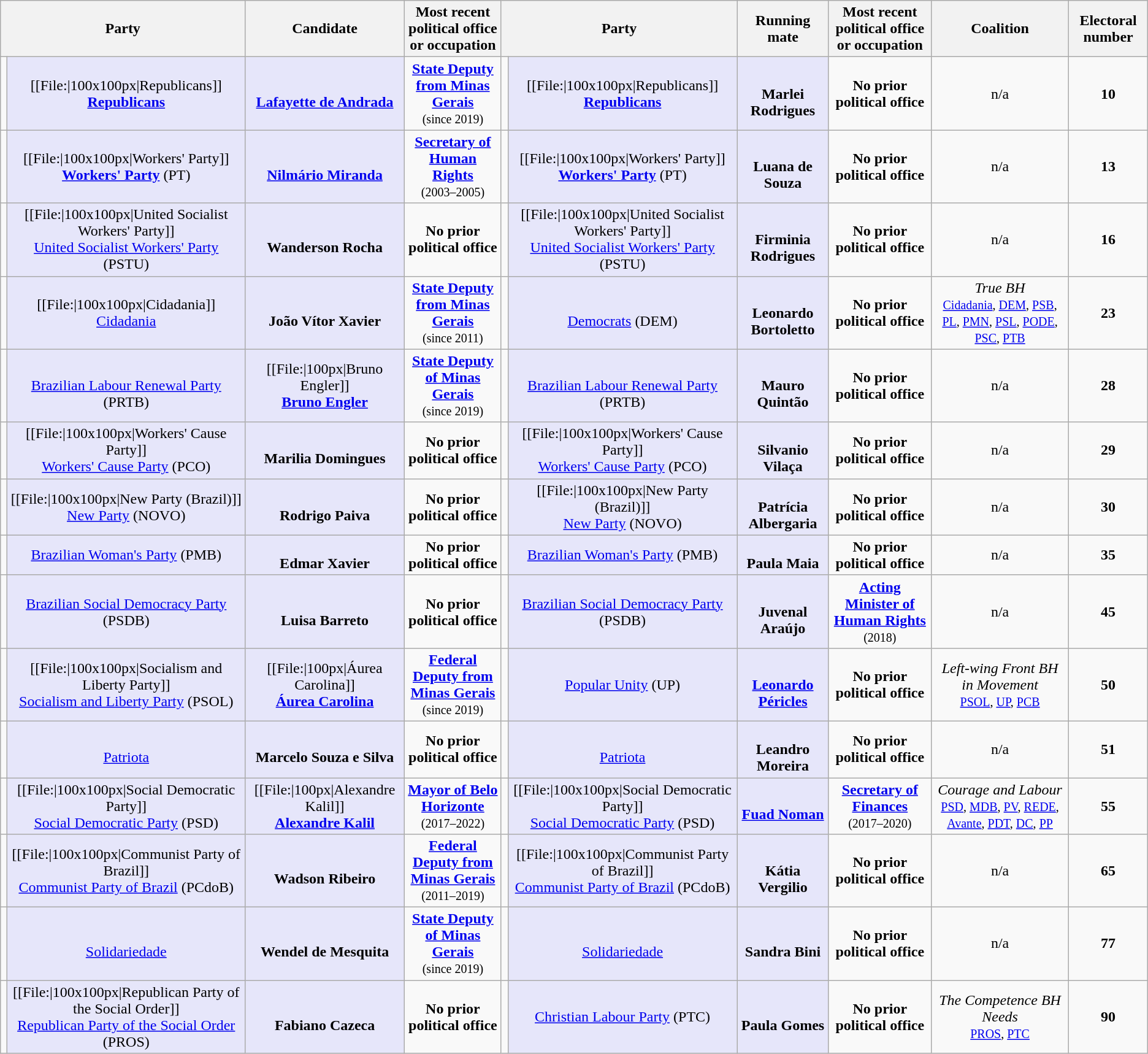<table class=wikitable style=text-align:center>
<tr>
<th colspan=2>Party</th>
<th>Candidate</th>
<th style=max-width:10em>Most recent political office <br>or occupation</th>
<th colspan="2">Party</th>
<th>Running mate</th>
<th>Most recent political office <br>or occupation</th>
<th>Coalition</th>
<th>Electoral number</th>
</tr>
<tr>
<td style=background:></td>
<td style=background:lavender; max-width:150px>[[File:|100x100px|Republicans]]<br><strong><a href='#'>Republicans</a></strong></td>
<td style=background:lavender; max-width:150px><br><strong><a href='#'>Lafayette de Andrada</a></strong></td>
<td style=max-width:10em><strong><a href='#'>State Deputy from Minas Gerais</a></strong><br><small>(since 2019)</small></td>
<td style=background:></td>
<td style=background:lavender; max-width:150px>[[File:|100x100px|Republicans]]<br><strong><a href='#'>Republicans</a></strong></td>
<td style=background:lavender; max-width:150px><br><strong>Marlei Rodrigues</strong></td>
<td style=max-width:10em><strong>No prior political office</strong></td>
<td>n/a</td>
<td><strong>10</strong></td>
</tr>
<tr>
<td style=background:></td>
<td style=background:lavender; max-width:150px>[[File:|100x100px|Workers' Party]]<br><a href='#'><strong>Workers' Party</strong></a> (PT)</td>
<td style=background:lavender; max-width:150px><br><strong><a href='#'>Nilmário Miranda</a></strong></td>
<td style=max-width:10em><strong><a href='#'>Secretary of Human Rights</a></strong><br><small>(2003–2005)</small></td>
<td style=background:></td>
<td style=background:lavender; max-width:150px>[[File:|100x100px|Workers' Party]]<br><a href='#'><strong>Workers' Party</strong></a> (PT)</td>
<td style=background:lavender; max-width:150px><br><strong>Luana de Souza</strong></td>
<td style=max-width:10em><strong>No prior political office</strong></td>
<td>n/a</td>
<td><strong>13</strong></td>
</tr>
<tr>
<td style=background:></td>
<td style=background:lavender; max-width:150px>[[File:|100x100px|United Socialist Workers' Party]]<br><a href='#'>United Socialist Workers' Party</a> (PSTU)</td>
<td style=background:lavender; max-width:150px><br><strong>Wanderson Rocha</strong></td>
<td style=max-width:10em><strong>No prior political office</strong></td>
<td style=background:></td>
<td style=background:lavender; max-width:150px>[[File:|100x100px|United Socialist Workers' Party]]<br><a href='#'>United Socialist Workers' Party</a> (PSTU)</td>
<td style=background:lavender; max-width:150px><br><strong>Firminia Rodrigues</strong></td>
<td style=max-width:10em><strong>No prior political office</strong></td>
<td>n/a</td>
<td><strong>16</strong></td>
</tr>
<tr>
<td style=background:></td>
<td style=background:lavender; max-width:150px>[[File:|100x100px|Cidadania]]<br><a href='#'>Cidadania</a></td>
<td style=background:lavender; max-width:150px><br><strong>João Vítor Xavier</strong></td>
<td style=max-width:10em><strong><a href='#'>State Deputy from Minas Gerais</a></strong><br><small>(since 2011)</small></td>
<td style=background:></td>
<td style=background:lavender; max-width:150px><br><a href='#'>Democrats</a> (DEM)</td>
<td style=background:lavender; max-width:150px><br><strong>Leonardo Bortoletto</strong></td>
<td style=max-width:10em><strong>No prior political office</strong></td>
<td><em>True BH</em><br><small><a href='#'>Cidadania</a>, <a href='#'>DEM</a>, <a href='#'>PSB</a>, <a href='#'>PL</a>, <a href='#'>PMN</a>, <a href='#'>PSL</a>, <a href='#'>PODE</a>, <a href='#'>PSC</a>, <a href='#'>PTB</a></small></td>
<td><strong>23</strong></td>
</tr>
<tr>
<td style=background:></td>
<td style=background:lavender; max-width:150px><br><a href='#'>Brazilian Labour Renewal Party</a> (PRTB)</td>
<td style=background:lavender; max-width:150px>[[File:|100px|Bruno Engler]]<br><strong><a href='#'>Bruno Engler</a></strong></td>
<td style=max-width:10em><strong><a href='#'>State Deputy of Minas Gerais</a></strong><br><small>(since 2019)</small></td>
<td style=background:></td>
<td style=background:lavender; max-width:150px><br><a href='#'>Brazilian Labour Renewal Party</a> (PRTB)</td>
<td style=background:lavender; max-width:150px><br><strong>Mauro Quintão</strong></td>
<td style=max-width:10em><strong>No prior political office</strong></td>
<td>n/a</td>
<td><strong>28</strong></td>
</tr>
<tr>
<td style=background:></td>
<td style=background:lavender; max-width:150px>[[File:|100x100px|Workers' Cause Party]]<br><a href='#'>Workers' Cause Party</a> (PCO)</td>
<td style=background:lavender; max-width:150px><br><strong>Marilia Domingues</strong></td>
<td style=max-width:10em><strong>No prior political office</strong></td>
<td style=background:></td>
<td style=background:lavender; max-width:150px>[[File:|100x100px|Workers' Cause Party]]<br><a href='#'>Workers' Cause Party</a> (PCO)</td>
<td style=background:lavender; max-width:150px><br><strong>Silvanio Vilaça</strong></td>
<td style=max-width:10em><strong>No prior political office</strong></td>
<td>n/a</td>
<td><strong>29</strong></td>
</tr>
<tr>
<td style=background:></td>
<td style=background:lavender; max-width:150px>[[File:|100x100px|New Party (Brazil)]]<br><a href='#'>New Party</a> (NOVO)</td>
<td style=background:lavender; max-width:150px><br><strong>Rodrigo Paiva</strong></td>
<td style=max-width:10em><strong>No prior political office</strong></td>
<td style=background:></td>
<td style=background:lavender; max-width:150px>[[File:|100x100px|New Party (Brazil)]]<br><a href='#'>New Party</a> (NOVO)</td>
<td style=background:lavender; max-width:150px><br><strong>Patrícia Albergaria</strong></td>
<td style=max-width:10em><strong>No prior political office</strong></td>
<td>n/a</td>
<td><strong>30</strong></td>
</tr>
<tr>
<td style=background:></td>
<td style=background:lavender; max-width:150px><a href='#'>Brazilian Woman's Party</a> (PMB)</td>
<td style=background:lavender; max-width:150px><br><strong>Edmar Xavier</strong></td>
<td style=max-width:10em><strong>No prior political office</strong></td>
<td style=background:></td>
<td style=background:lavender; max-width:150px><a href='#'>Brazilian Woman's Party</a> (PMB)</td>
<td style=background:lavender; max-width:150px><br><strong>Paula Maia</strong></td>
<td style=max-width:10em><strong>No prior political office</strong></td>
<td>n/a</td>
<td><strong>35</strong></td>
</tr>
<tr>
<td style=background:></td>
<td style=background:lavender; max-width:150px><a href='#'>Brazilian Social Democracy Party</a> (PSDB)</td>
<td style=background:lavender; max-width:150px><br><strong>Luisa Barreto</strong></td>
<td style=max-width:10em><strong>No prior political office</strong></td>
<td style=background:></td>
<td style=background:lavender; max-width:150px><a href='#'>Brazilian Social Democracy Party</a> (PSDB)</td>
<td style=background:lavender; max-width:150px><br><strong>Juvenal Araújo</strong></td>
<td style=max-width:10em><strong><a href='#'>Acting Minister of Human Rights</a></strong><br><small>(2018)</small></td>
<td>n/a</td>
<td><strong>45</strong></td>
</tr>
<tr>
<td style=background:></td>
<td style=background:lavender; max-width:150px>[[File:|100x100px|Socialism and Liberty Party]]<br><a href='#'>Socialism and Liberty Party</a> (PSOL)</td>
<td style=background:lavender; max-width:150px>[[File:|100px|Áurea Carolina]]<br><strong><a href='#'>Áurea Carolina</a></strong></td>
<td style=max-width:10em><strong><a href='#'>Federal Deputy from Minas Gerais</a></strong><br><small>(since 2019)</small></td>
<td style=background:></td>
<td style=background:lavender; max-width:150px><a href='#'>Popular Unity</a> (UP)</td>
<td style=background:lavender; max-width:150px><br><strong><a href='#'>Leonardo Péricles</a></strong></td>
<td style=max-width:10em><strong>No prior political office</strong></td>
<td><em>Left-wing Front BH in Movement</em><br><small><a href='#'>PSOL</a>, <a href='#'>UP</a>, <a href='#'>PCB</a></small></td>
<td><strong>50</strong></td>
</tr>
<tr>
<td style=background:></td>
<td style=background:lavender; max-width:150px><br><a href='#'>Patriota</a></td>
<td style=background:lavender; max-width:150px><br><strong>Marcelo Souza e Silva</strong></td>
<td style=max-width:10em><strong>No prior political office</strong></td>
<td style=background:></td>
<td style=background:lavender; max-width:150px><br><a href='#'>Patriota</a></td>
<td style=background:lavender; max-width:150px><br><strong>Leandro Moreira</strong></td>
<td style=max-width:10em><strong>No prior political office</strong></td>
<td>n/a</td>
<td><strong>51</strong></td>
</tr>
<tr>
<td style=background:></td>
<td style=background:lavender; max-width:150px>[[File:|100x100px|Social Democratic Party]]<br><a href='#'>Social Democratic Party</a> (PSD)</td>
<td style=background:lavender; max-width:150px>[[File:|100px|Alexandre Kalil]]<br><strong><a href='#'>Alexandre Kalil</a></strong></td>
<td style=max-width:10em><strong><a href='#'>Mayor of Belo Horizonte</a></strong><br><small>(2017–2022)</small></td>
<td style=background:></td>
<td style=background:lavender; max-width:150px>[[File:|100x100px|Social Democratic Party]]<br><a href='#'>Social Democratic Party</a> (PSD)</td>
<td style=background:lavender; max-width:150px><br><strong><a href='#'>Fuad Noman</a></strong></td>
<td style=max-width:10em><strong><a href='#'>Secretary of Finances</a></strong><br><small>(2017–2020)</small></td>
<td><em>Courage and Labour</em><br><small><a href='#'>PSD</a>, <a href='#'>MDB</a>, <a href='#'>PV</a>, <a href='#'>REDE</a>, <a href='#'>Avante</a>, <a href='#'>PDT</a>, <a href='#'>DC</a>, <a href='#'>PP</a></small></td>
<td><strong>55</strong></td>
</tr>
<tr>
<td style=background:></td>
<td style=background:lavender; max-width:150px>[[File:|100x100px|Communist Party of Brazil]]<br><a href='#'>Communist Party of Brazil</a> (PCdoB)</td>
<td style=background:lavender; max-width:150px><br><strong>Wadson Ribeiro</strong></td>
<td style=max-width:10em><strong><a href='#'>Federal Deputy from Minas Gerais</a></strong><br><small>(2011–2019)</small></td>
<td style=background:></td>
<td style=background:lavender; max-width:150px>[[File:|100x100px|Communist Party of Brazil]]<br><a href='#'>Communist Party of Brazil</a> (PCdoB)</td>
<td style=background:lavender; max-width:150px><br><strong>Kátia Vergilio</strong></td>
<td style=max-width:10em><strong>No prior political office</strong></td>
<td>n/a</td>
<td><strong>65</strong></td>
</tr>
<tr>
<td style=background:></td>
<td style=background:lavender; max-width:150px><br><a href='#'>Solidariedade</a></td>
<td style=background:lavender; max-width:150px><br><strong>Wendel de Mesquita</strong></td>
<td style=max-width:10em><strong><a href='#'>State Deputy of Minas Gerais</a></strong><br><small>(since 2019)</small></td>
<td style=background:></td>
<td style=background:lavender; max-width:150px><br><a href='#'>Solidariedade</a></td>
<td style=background:lavender; max-width:150px><br><strong>Sandra Bini</strong></td>
<td style=max-width:10em><strong>No prior political office</strong></td>
<td>n/a</td>
<td><strong>77</strong></td>
</tr>
<tr>
<td style=background:></td>
<td style=background:lavender; max-width:150px>[[File:|100x100px|Republican Party of the Social Order]]<br><a href='#'>Republican Party of the Social Order</a> (PROS)</td>
<td style=background:lavender; max-width:150px><br><strong>Fabiano Cazeca</strong></td>
<td style=max-width:10em><strong>No prior political office</strong></td>
<td style=background:></td>
<td style=background:lavender; max-width:150px><a href='#'>Christian Labour Party</a> (PTC)</td>
<td style=background:lavender; max-width:150px><br><strong>Paula Gomes</strong></td>
<td style=max-width:10em><strong>No prior political office</strong></td>
<td><em>The Competence BH Needs</em><br><small><a href='#'>PROS</a>, <a href='#'>PTC</a></small></td>
<td><strong>90</strong></td>
</tr>
</table>
